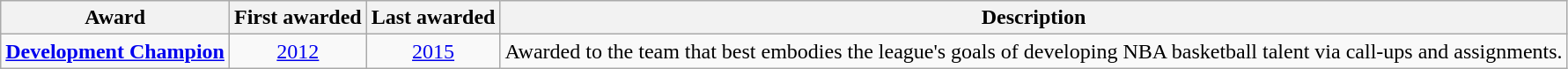<table class="wikitable plainrowheaders sortable" summary="Image, Award (sortable), Created (sortable), Description, Most recent winner and Notes">
<tr>
<th scope="col">Award</th>
<th scope="col">First awarded</th>
<th>Last awarded</th>
<th scope="col" class="unsortable">Description</th>
</tr>
<tr>
<th scope="row" style="background-color:transparent;"><a href='#'>Development Champion</a></th>
<td align="center"><a href='#'>2012</a></td>
<td align="center"><a href='#'>2015</a></td>
<td>Awarded to the team that best embodies the league's goals of developing NBA basketball talent via call-ups and assignments.</td>
</tr>
</table>
